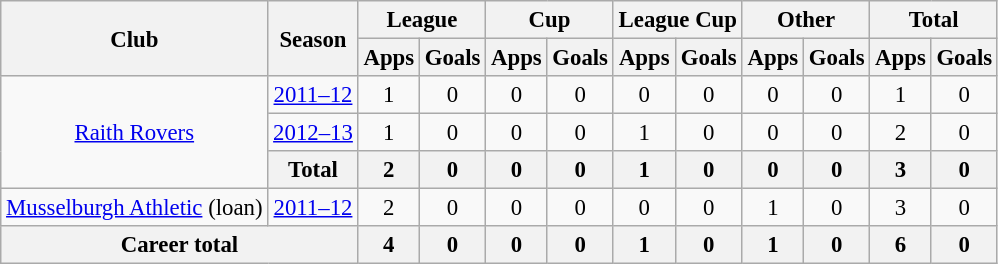<table class="wikitable" style="font-size:95%; text-align:center">
<tr>
<th rowspan="2">Club</th>
<th rowspan="2">Season</th>
<th colspan="2">League</th>
<th colspan="2">Cup</th>
<th colspan="2">League Cup</th>
<th colspan="2">Other</th>
<th ! colspan="2">Total</th>
</tr>
<tr>
<th>Apps</th>
<th>Goals</th>
<th>Apps</th>
<th>Goals</th>
<th>Apps</th>
<th>Goals</th>
<th>Apps</th>
<th>Goals</th>
<th>Apps</th>
<th>Goals</th>
</tr>
<tr>
<td rowspan="3"><a href='#'>Raith Rovers</a></td>
<td><a href='#'>2011–12</a></td>
<td>1</td>
<td>0</td>
<td>0</td>
<td>0</td>
<td>0</td>
<td>0</td>
<td>0</td>
<td>0</td>
<td>1</td>
<td>0</td>
</tr>
<tr>
<td><a href='#'>2012–13</a></td>
<td>1</td>
<td>0</td>
<td>0</td>
<td>0</td>
<td>1</td>
<td>0</td>
<td>0</td>
<td>0</td>
<td>2</td>
<td>0</td>
</tr>
<tr>
<th>Total</th>
<th>2</th>
<th>0</th>
<th>0</th>
<th>0</th>
<th>1</th>
<th>0</th>
<th>0</th>
<th>0</th>
<th>3</th>
<th>0</th>
</tr>
<tr>
<td rowspan="1"><a href='#'>Musselburgh Athletic</a> (loan)</td>
<td><a href='#'>2011–12</a></td>
<td>2</td>
<td>0</td>
<td>0</td>
<td>0</td>
<td>0</td>
<td>0</td>
<td>1</td>
<td>0</td>
<td>3</td>
<td>0</td>
</tr>
<tr>
<th colspan="2">Career total</th>
<th>4</th>
<th>0</th>
<th>0</th>
<th>0</th>
<th>1</th>
<th>0</th>
<th>1</th>
<th>0</th>
<th>6</th>
<th>0</th>
</tr>
</table>
